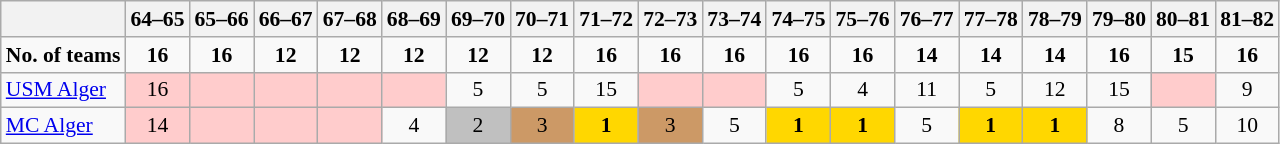<table border=1  bordercolor="#CCCCCC" class=wikitable style="font-size:90%;">
<tr align=LEFT valign=CENTER>
<th></th>
<th>64–65</th>
<th>65–66</th>
<th>66–67</th>
<th>67–68</th>
<th>68–69</th>
<th>69–70</th>
<th>70–71</th>
<th>71–72</th>
<th>72–73</th>
<th>73–74</th>
<th>74–75</th>
<th>75–76</th>
<th>76–77</th>
<th>77–78</th>
<th>78–79</th>
<th>79–80</th>
<th>80–81</th>
<th>81–82</th>
</tr>
<tr align=CENTER>
<td><strong>No. of teams</strong></td>
<td><strong>16</strong></td>
<td><strong>16</strong></td>
<td><strong>12</strong></td>
<td><strong>12</strong></td>
<td><strong>12</strong></td>
<td><strong>12</strong></td>
<td><strong>12</strong></td>
<td><strong>16</strong></td>
<td><strong>16</strong></td>
<td><strong>16</strong></td>
<td><strong>16</strong></td>
<td><strong>16</strong></td>
<td><strong>14</strong></td>
<td><strong>14</strong></td>
<td><strong>14</strong></td>
<td><strong>16</strong></td>
<td><strong>15</strong></td>
<td><strong>16</strong></td>
</tr>
<tr align=CENTER valign=BOTTOM>
<td align=LEFT><a href='#'>USM Alger</a></td>
<td bgcolor=#FFCCCC>16</td>
<td bgcolor=#FFCCCC></td>
<td bgcolor=#FFCCCC></td>
<td bgcolor=#FFCCCC></td>
<td bgcolor=#FFCCCC></td>
<td>5</td>
<td>5</td>
<td>15</td>
<td bgcolor=#FFCCCC></td>
<td bgcolor=#FFCCCC></td>
<td>5</td>
<td>4</td>
<td>11</td>
<td>5</td>
<td>12</td>
<td>15</td>
<td bgcolor=#FFCCCC></td>
<td>9</td>
</tr>
<tr align=CENTER valign=BOTTOM>
<td align=LEFT><a href='#'>MC Alger</a></td>
<td bgcolor=#FFCCCC>14</td>
<td bgcolor=#FFCCCC></td>
<td bgcolor=#FFCCCC></td>
<td bgcolor=#FFCCCC></td>
<td>4</td>
<td bgcolor=silver>2</td>
<td bgcolor=#cc9966>3</td>
<td bgcolor=gold><strong>1</strong></td>
<td bgcolor=#cc9966>3</td>
<td>5</td>
<td bgcolor=gold><strong>1</strong></td>
<td bgcolor=gold><strong>1</strong></td>
<td>5</td>
<td bgcolor=gold><strong>1</strong></td>
<td bgcolor=gold><strong>1</strong></td>
<td>8</td>
<td>5</td>
<td>10</td>
</tr>
</table>
